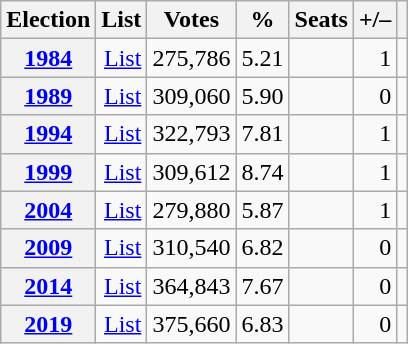<table class="wikitable" style="text-align:right">
<tr>
<th scope="col">Election</th>
<th scope="col">List</th>
<th scope="col">Votes</th>
<th scope="col">%</th>
<th scope="col">Seats</th>
<th scope="col">+/–</th>
<th scope="col"></th>
</tr>
<tr>
<th scope="row"><a href='#'>1984</a></th>
<td><a href='#'>List</a></td>
<td>275,786</td>
<td>5.21</td>
<td></td>
<td>1 </td>
<td style="text-align: left;"></td>
</tr>
<tr>
<th scope="row"><a href='#'>1989</a></th>
<td><a href='#'>List</a></td>
<td>309,060</td>
<td>5.90</td>
<td></td>
<td>0 </td>
<td style="text-align: left;"></td>
</tr>
<tr>
<th scope="row"><a href='#'>1994</a></th>
<td><a href='#'>List</a></td>
<td>322,793</td>
<td>7.81</td>
<td></td>
<td>1 </td>
<td style="text-align: left;"></td>
</tr>
<tr>
<th scope="row"><a href='#'>1999</a></th>
<td><a href='#'>List</a></td>
<td>309,612</td>
<td>8.74</td>
<td></td>
<td>1 </td>
<td style="text-align: left;"></td>
</tr>
<tr>
<th scope="row"><a href='#'>2004</a></th>
<td><a href='#'>List</a></td>
<td>279,880</td>
<td>5.87</td>
<td></td>
<td>1 </td>
<td style="text-align: left;"></td>
</tr>
<tr>
<th scope="row"><a href='#'>2009</a></th>
<td><a href='#'>List</a></td>
<td>310,540</td>
<td>6.82</td>
<td></td>
<td>0 </td>
<td style="text-align: left;"></td>
</tr>
<tr>
<th scope="row"><a href='#'>2014</a></th>
<td><a href='#'>List</a></td>
<td>364,843</td>
<td>7.67</td>
<td></td>
<td>0 </td>
<td style="text-align: left;"></td>
</tr>
<tr>
<th scope="row"><a href='#'>2019</a></th>
<td><a href='#'>List</a></td>
<td>375,660</td>
<td>6.83</td>
<td></td>
<td>0 </td>
<td style="text-align: left;"></td>
</tr>
</table>
